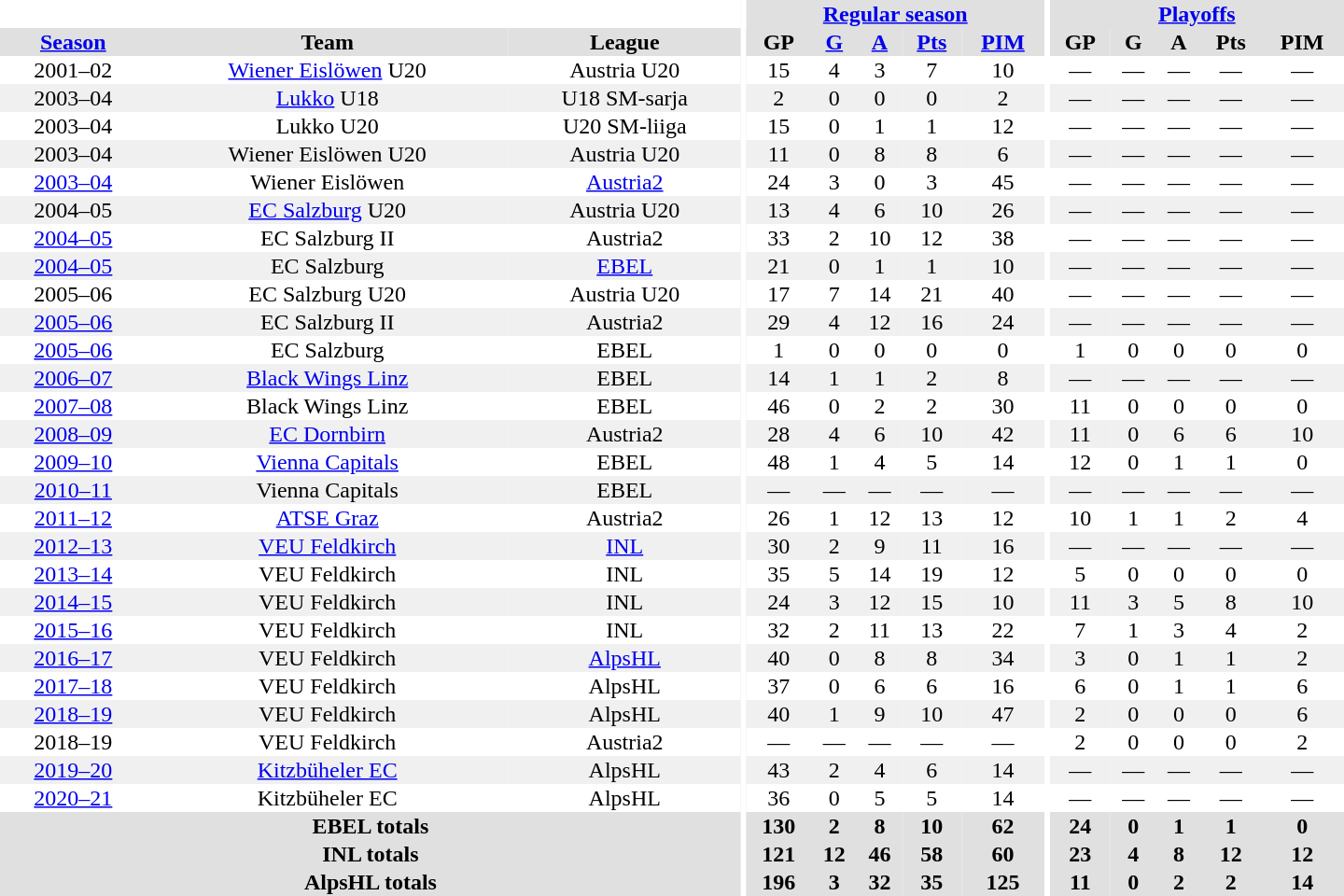<table border="0" cellpadding="1" cellspacing="0" style="text-align:center; width:60em">
<tr bgcolor="#e0e0e0">
<th colspan="3" bgcolor="#ffffff"></th>
<th rowspan="99" bgcolor="#ffffff"></th>
<th colspan="5"><a href='#'>Regular season</a></th>
<th rowspan="99" bgcolor="#ffffff"></th>
<th colspan="5"><a href='#'>Playoffs</a></th>
</tr>
<tr bgcolor="#e0e0e0">
<th><a href='#'>Season</a></th>
<th>Team</th>
<th>League</th>
<th>GP</th>
<th><a href='#'>G</a></th>
<th><a href='#'>A</a></th>
<th><a href='#'>Pts</a></th>
<th><a href='#'>PIM</a></th>
<th>GP</th>
<th>G</th>
<th>A</th>
<th>Pts</th>
<th>PIM</th>
</tr>
<tr>
<td>2001–02</td>
<td><a href='#'>Wiener Eislöwen</a> U20</td>
<td>Austria U20</td>
<td>15</td>
<td>4</td>
<td>3</td>
<td>7</td>
<td>10</td>
<td>—</td>
<td>—</td>
<td>—</td>
<td>—</td>
<td>—</td>
</tr>
<tr bgcolor="#f0f0f0">
<td>2003–04</td>
<td><a href='#'>Lukko</a> U18</td>
<td>U18 SM-sarja</td>
<td>2</td>
<td>0</td>
<td>0</td>
<td>0</td>
<td>2</td>
<td>—</td>
<td>—</td>
<td>—</td>
<td>—</td>
<td>—</td>
</tr>
<tr>
<td>2003–04</td>
<td>Lukko U20</td>
<td>U20 SM-liiga</td>
<td>15</td>
<td>0</td>
<td>1</td>
<td>1</td>
<td>12</td>
<td>—</td>
<td>—</td>
<td>—</td>
<td>—</td>
<td>—</td>
</tr>
<tr bgcolor="#f0f0f0">
<td>2003–04</td>
<td>Wiener Eislöwen U20</td>
<td>Austria U20</td>
<td>11</td>
<td>0</td>
<td>8</td>
<td>8</td>
<td>6</td>
<td>—</td>
<td>—</td>
<td>—</td>
<td>—</td>
<td>—</td>
</tr>
<tr>
<td><a href='#'>2003–04</a></td>
<td>Wiener Eislöwen</td>
<td><a href='#'>Austria2</a></td>
<td>24</td>
<td>3</td>
<td>0</td>
<td>3</td>
<td>45</td>
<td>—</td>
<td>—</td>
<td>—</td>
<td>—</td>
<td>—</td>
</tr>
<tr bgcolor="#f0f0f0">
<td>2004–05</td>
<td><a href='#'>EC Salzburg</a> U20</td>
<td>Austria U20</td>
<td>13</td>
<td>4</td>
<td>6</td>
<td>10</td>
<td>26</td>
<td>—</td>
<td>—</td>
<td>—</td>
<td>—</td>
<td>—</td>
</tr>
<tr>
<td><a href='#'>2004–05</a></td>
<td>EC Salzburg II</td>
<td>Austria2</td>
<td>33</td>
<td>2</td>
<td>10</td>
<td>12</td>
<td>38</td>
<td>—</td>
<td>—</td>
<td>—</td>
<td>—</td>
<td>—</td>
</tr>
<tr bgcolor="#f0f0f0">
<td><a href='#'>2004–05</a></td>
<td>EC Salzburg</td>
<td><a href='#'>EBEL</a></td>
<td>21</td>
<td>0</td>
<td>1</td>
<td>1</td>
<td>10</td>
<td>—</td>
<td>—</td>
<td>—</td>
<td>—</td>
<td>—</td>
</tr>
<tr>
<td>2005–06</td>
<td>EC Salzburg U20</td>
<td>Austria U20</td>
<td>17</td>
<td>7</td>
<td>14</td>
<td>21</td>
<td>40</td>
<td>—</td>
<td>—</td>
<td>—</td>
<td>—</td>
<td>—</td>
</tr>
<tr bgcolor="#f0f0f0">
<td><a href='#'>2005–06</a></td>
<td>EC Salzburg II</td>
<td>Austria2</td>
<td>29</td>
<td>4</td>
<td>12</td>
<td>16</td>
<td>24</td>
<td>—</td>
<td>—</td>
<td>—</td>
<td>—</td>
<td>—</td>
</tr>
<tr>
<td><a href='#'>2005–06</a></td>
<td>EC Salzburg</td>
<td>EBEL</td>
<td>1</td>
<td>0</td>
<td>0</td>
<td>0</td>
<td>0</td>
<td>1</td>
<td>0</td>
<td>0</td>
<td>0</td>
<td>0</td>
</tr>
<tr bgcolor="#f0f0f0">
<td><a href='#'>2006–07</a></td>
<td><a href='#'>Black Wings Linz</a></td>
<td>EBEL</td>
<td>14</td>
<td>1</td>
<td>1</td>
<td>2</td>
<td>8</td>
<td>—</td>
<td>—</td>
<td>—</td>
<td>—</td>
<td>—</td>
</tr>
<tr>
<td><a href='#'>2007–08</a></td>
<td>Black Wings Linz</td>
<td>EBEL</td>
<td>46</td>
<td>0</td>
<td>2</td>
<td>2</td>
<td>30</td>
<td>11</td>
<td>0</td>
<td>0</td>
<td>0</td>
<td>0</td>
</tr>
<tr bgcolor="#f0f0f0">
<td><a href='#'>2008–09</a></td>
<td><a href='#'>EC Dornbirn</a></td>
<td>Austria2</td>
<td>28</td>
<td>4</td>
<td>6</td>
<td>10</td>
<td>42</td>
<td>11</td>
<td>0</td>
<td>6</td>
<td>6</td>
<td>10</td>
</tr>
<tr>
<td><a href='#'>2009–10</a></td>
<td><a href='#'>Vienna Capitals</a></td>
<td>EBEL</td>
<td>48</td>
<td>1</td>
<td>4</td>
<td>5</td>
<td>14</td>
<td>12</td>
<td>0</td>
<td>1</td>
<td>1</td>
<td>0</td>
</tr>
<tr bgcolor="#f0f0f0">
<td><a href='#'>2010–11</a></td>
<td>Vienna Capitals</td>
<td>EBEL</td>
<td>—</td>
<td>—</td>
<td>—</td>
<td>—</td>
<td>—</td>
<td>—</td>
<td>—</td>
<td>—</td>
<td>—</td>
<td>—</td>
</tr>
<tr>
<td><a href='#'>2011–12</a></td>
<td><a href='#'>ATSE Graz</a></td>
<td>Austria2</td>
<td>26</td>
<td>1</td>
<td>12</td>
<td>13</td>
<td>12</td>
<td>10</td>
<td>1</td>
<td>1</td>
<td>2</td>
<td>4</td>
</tr>
<tr bgcolor="#f0f0f0">
<td><a href='#'>2012–13</a></td>
<td><a href='#'>VEU Feldkirch</a></td>
<td><a href='#'>INL</a></td>
<td>30</td>
<td>2</td>
<td>9</td>
<td>11</td>
<td>16</td>
<td>—</td>
<td>—</td>
<td>—</td>
<td>—</td>
<td>—</td>
</tr>
<tr>
<td><a href='#'>2013–14</a></td>
<td>VEU Feldkirch</td>
<td>INL</td>
<td>35</td>
<td>5</td>
<td>14</td>
<td>19</td>
<td>12</td>
<td>5</td>
<td>0</td>
<td>0</td>
<td>0</td>
<td>0</td>
</tr>
<tr bgcolor="#f0f0f0">
<td><a href='#'>2014–15</a></td>
<td>VEU Feldkirch</td>
<td>INL</td>
<td>24</td>
<td>3</td>
<td>12</td>
<td>15</td>
<td>10</td>
<td>11</td>
<td>3</td>
<td>5</td>
<td>8</td>
<td>10</td>
</tr>
<tr>
<td><a href='#'>2015–16</a></td>
<td>VEU Feldkirch</td>
<td>INL</td>
<td>32</td>
<td>2</td>
<td>11</td>
<td>13</td>
<td>22</td>
<td>7</td>
<td>1</td>
<td>3</td>
<td>4</td>
<td>2</td>
</tr>
<tr bgcolor="#f0f0f0">
<td><a href='#'>2016–17</a></td>
<td>VEU Feldkirch</td>
<td><a href='#'>AlpsHL</a></td>
<td>40</td>
<td>0</td>
<td>8</td>
<td>8</td>
<td>34</td>
<td>3</td>
<td>0</td>
<td>1</td>
<td>1</td>
<td>2</td>
</tr>
<tr>
<td><a href='#'>2017–18</a></td>
<td>VEU Feldkirch</td>
<td>AlpsHL</td>
<td>37</td>
<td>0</td>
<td>6</td>
<td>6</td>
<td>16</td>
<td>6</td>
<td>0</td>
<td>1</td>
<td>1</td>
<td>6</td>
</tr>
<tr bgcolor="#f0f0f0">
<td><a href='#'>2018–19</a></td>
<td>VEU Feldkirch</td>
<td>AlpsHL</td>
<td>40</td>
<td>1</td>
<td>9</td>
<td>10</td>
<td>47</td>
<td>2</td>
<td>0</td>
<td>0</td>
<td>0</td>
<td>6</td>
</tr>
<tr>
<td>2018–19</td>
<td>VEU Feldkirch</td>
<td>Austria2</td>
<td>—</td>
<td>—</td>
<td>—</td>
<td>—</td>
<td>—</td>
<td>2</td>
<td>0</td>
<td>0</td>
<td>0</td>
<td>2</td>
</tr>
<tr bgcolor="#f0f0f0">
<td><a href='#'>2019–20</a></td>
<td><a href='#'>Kitzbüheler EC</a></td>
<td>AlpsHL</td>
<td>43</td>
<td>2</td>
<td>4</td>
<td>6</td>
<td>14</td>
<td>—</td>
<td>—</td>
<td>—</td>
<td>—</td>
<td>—</td>
</tr>
<tr>
<td><a href='#'>2020–21</a></td>
<td>Kitzbüheler EC</td>
<td>AlpsHL</td>
<td>36</td>
<td>0</td>
<td>5</td>
<td>5</td>
<td>14</td>
<td>—</td>
<td>—</td>
<td>—</td>
<td>—</td>
<td>—</td>
</tr>
<tr>
</tr>
<tr ALIGN="center" bgcolor="#e0e0e0">
<th colspan="3">EBEL totals</th>
<th ALIGN="center">130</th>
<th ALIGN="center">2</th>
<th ALIGN="center">8</th>
<th ALIGN="center">10</th>
<th ALIGN="center">62</th>
<th ALIGN="center">24</th>
<th ALIGN="center">0</th>
<th ALIGN="center">1</th>
<th ALIGN="center">1</th>
<th ALIGN="center">0</th>
</tr>
<tr>
</tr>
<tr ALIGN="center" bgcolor="#e0e0e0">
<th colspan="3">INL totals</th>
<th ALIGN="center">121</th>
<th ALIGN="center">12</th>
<th ALIGN="center">46</th>
<th ALIGN="center">58</th>
<th ALIGN="center">60</th>
<th ALIGN="center">23</th>
<th ALIGN="center">4</th>
<th ALIGN="center">8</th>
<th ALIGN="center">12</th>
<th ALIGN="center">12</th>
</tr>
<tr>
</tr>
<tr ALIGN="center" bgcolor="#e0e0e0">
<th colspan="3">AlpsHL totals</th>
<th ALIGN="center">196</th>
<th ALIGN="center">3</th>
<th ALIGN="center">32</th>
<th ALIGN="center">35</th>
<th ALIGN="center">125</th>
<th ALIGN="center">11</th>
<th ALIGN="center">0</th>
<th ALIGN="center">2</th>
<th ALIGN="center">2</th>
<th ALIGN="center">14</th>
</tr>
</table>
